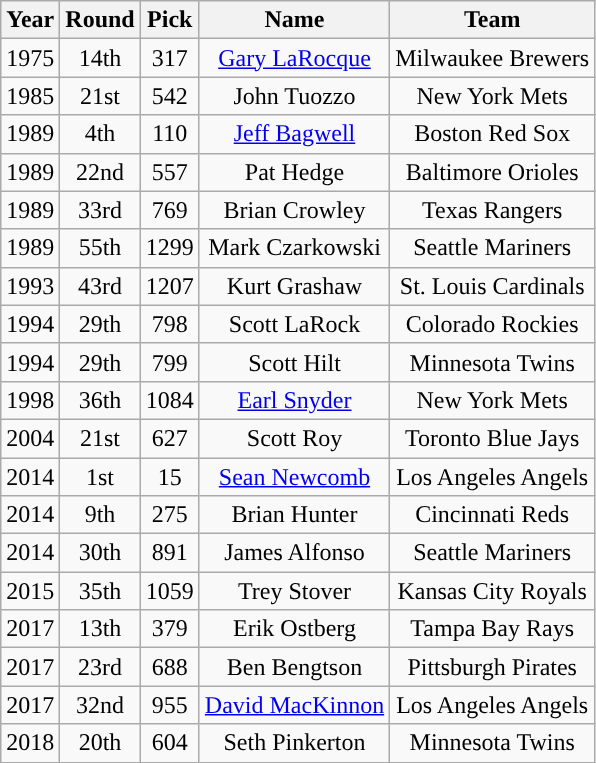<table class="wikitable" style="text-align: center">
<tr>
<th>Year</th>
<th>Round</th>
<th>Pick</th>
<th>Name</th>
<th>Team</th>
</tr>
<tr>
<td>1975</td>
<td>14th</td>
<td>317</td>
<td><a href='#'>Gary LaRocque</a></td>
<td>Milwaukee Brewers</td>
</tr>
<tr>
<td>1985</td>
<td>21st</td>
<td>542</td>
<td>John Tuozzo</td>
<td>New York Mets</td>
</tr>
<tr>
<td>1989</td>
<td>4th</td>
<td>110</td>
<td><a href='#'>Jeff Bagwell</a></td>
<td>Boston Red Sox</td>
</tr>
<tr>
<td>1989</td>
<td>22nd</td>
<td>557</td>
<td>Pat Hedge</td>
<td>Baltimore Orioles</td>
</tr>
<tr>
<td>1989</td>
<td>33rd</td>
<td>769</td>
<td>Brian Crowley</td>
<td Texas Rangers (baseball)>Texas Rangers</td>
</tr>
<tr>
<td>1989</td>
<td>55th</td>
<td>1299</td>
<td>Mark Czarkowski</td>
<td>Seattle Mariners</td>
</tr>
<tr>
<td>1993</td>
<td>43rd</td>
<td>1207</td>
<td>Kurt Grashaw</td>
<td>St. Louis Cardinals</td>
</tr>
<tr>
<td>1994</td>
<td>29th</td>
<td>798</td>
<td>Scott LaRock</td>
<td>Colorado Rockies</td>
</tr>
<tr>
<td>1994</td>
<td>29th</td>
<td>799</td>
<td>Scott Hilt</td>
<td>Minnesota Twins</td>
</tr>
<tr>
<td>1998</td>
<td>36th</td>
<td>1084</td>
<td><a href='#'>Earl Snyder</a></td>
<td>New York Mets</td>
</tr>
<tr>
<td>2004</td>
<td>21st</td>
<td>627</td>
<td>Scott Roy</td>
<td>Toronto Blue Jays</td>
</tr>
<tr>
<td>2014</td>
<td>1st</td>
<td>15</td>
<td><a href='#'>Sean Newcomb</a></td>
<td>Los Angeles Angels</td>
</tr>
<tr>
<td>2014</td>
<td>9th</td>
<td>275</td>
<td>Brian Hunter</td>
<td>Cincinnati Reds</td>
</tr>
<tr>
<td>2014</td>
<td>30th</td>
<td>891</td>
<td>James Alfonso</td>
<td>Seattle Mariners</td>
</tr>
<tr>
<td>2015</td>
<td>35th</td>
<td>1059</td>
<td>Trey Stover</td>
<td>Kansas City Royals</td>
</tr>
<tr>
<td>2017</td>
<td>13th</td>
<td>379</td>
<td>Erik Ostberg</td>
<td>Tampa Bay Rays</td>
</tr>
<tr>
<td>2017</td>
<td>23rd</td>
<td>688</td>
<td>Ben Bengtson</td>
<td>Pittsburgh Pirates</td>
</tr>
<tr>
<td>2017</td>
<td>32nd</td>
<td>955</td>
<td><a href='#'>David MacKinnon</a></td>
<td>Los Angeles Angels</td>
</tr>
<tr>
<td>2018</td>
<td>20th</td>
<td>604</td>
<td>Seth Pinkerton</td>
<td>Minnesota Twins</td>
</tr>
</table>
